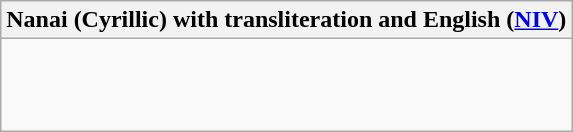<table class="wikitable">
<tr>
<th>Nanai (Cyrillic) with transliteration and English (<a href='#'>NIV</a>)</th>
</tr>
<tr>
<td><br><br><br></td>
</tr>
</table>
